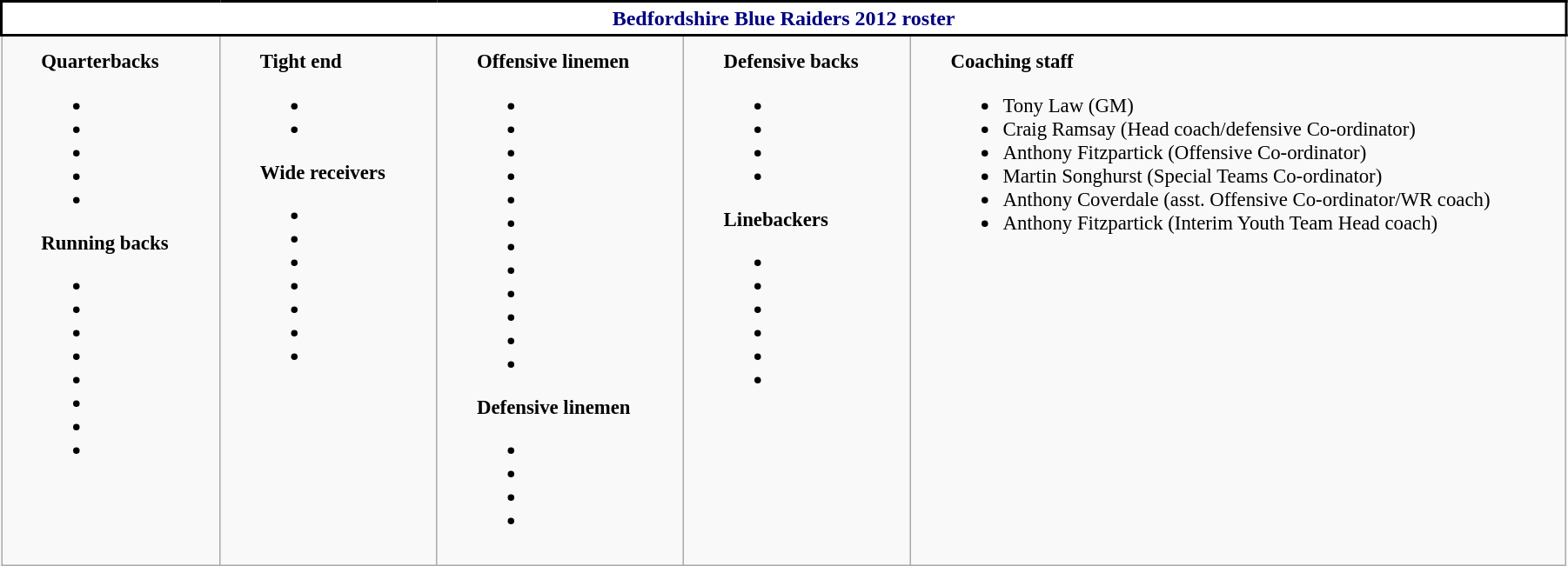<table class="wikitable" style="text-align: left; width: 95%; border: solid black 1px;">
<tr>
<th colspan=10 style="background-color: white; text-align: center; border: solid black 2px; color: navy;">Bedfordshire Blue Raiders 2012 roster</th>
</tr>
<tr>
<td style="font-size: 95%; padding: 10px 30px;" valign="top"><strong>Quarterbacks</strong><br><ul><li></li><li></li><li></li><li></li><li></li></ul><strong>Running backs</strong><ul><li></li><li></li><li></li><li></li><li></li><li></li><li></li><li></li></ul></td>
<td style="font-size: 95%; padding: 10px 30px;" valign="top"><strong>Tight end</strong><br><ul><li></li><li></li></ul><strong>Wide receivers</strong><ul><li></li><li></li><li></li><li></li><li></li><li></li><li></li></ul></td>
<td style="font-size: 95%; padding: 10px 30px;" valign="top"><strong>Offensive linemen</strong><br><ul><li></li><li></li><li></li><li></li><li></li><li></li><li></li><li></li><li></li><li></li><li></li><li></li></ul><strong>Defensive linemen</strong><ul><li></li><li></li><li></li><li></li></ul></td>
<td style="font-size: 95%; padding: 10px 30px;" valign="top"><strong>Defensive backs</strong><br><ul><li></li><li></li><li></li><li></li></ul><strong>Linebackers</strong><ul><li></li><li></li><li></li><li></li><li></li><li></li></ul></td>
<td style="font-size: 95%; padding: 10px 30px;" valign="top"><strong>Coaching staff</strong><br><ul><li>Tony Law (GM)</li><li>Craig Ramsay (Head coach/defensive Co-ordinator)</li><li>Anthony Fitzpartick (Offensive Co-ordinator)</li><li>Martin Songhurst (Special Teams Co-ordinator)</li><li>Anthony Coverdale (asst. Offensive Co-ordinator/WR coach)</li><li>Anthony Fitzpartick (Interim Youth Team Head coach)</li></ul></td>
</tr>
</table>
